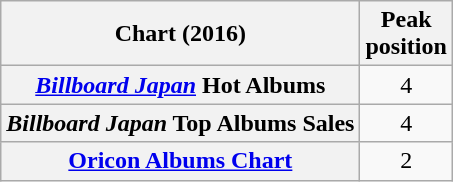<table class="wikitable plainrowheaders sortable" style="text-align:center;" border="1">
<tr>
<th scope="col">Chart (2016)</th>
<th scope="col">Peak<br>position</th>
</tr>
<tr>
<th scope="row"><em><a href='#'>Billboard Japan</a></em> Hot Albums</th>
<td>4</td>
</tr>
<tr>
<th scope="row"><em>Billboard Japan</em> Top Albums Sales</th>
<td>4</td>
</tr>
<tr>
<th scope="row"><a href='#'>Oricon Albums Chart</a></th>
<td>2</td>
</tr>
</table>
